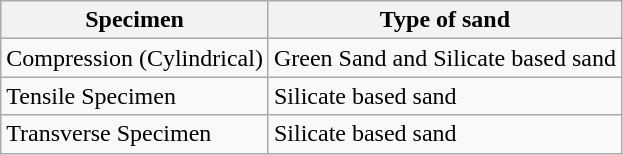<table class="wikitable" border="1">
<tr>
<th>Specimen</th>
<th>Type of sand</th>
</tr>
<tr>
<td>Compression (Cylindrical)</td>
<td>Green Sand and Silicate based sand</td>
</tr>
<tr>
<td>Tensile Specimen</td>
<td>Silicate based sand</td>
</tr>
<tr>
<td>Transverse Specimen</td>
<td>Silicate based sand</td>
</tr>
</table>
